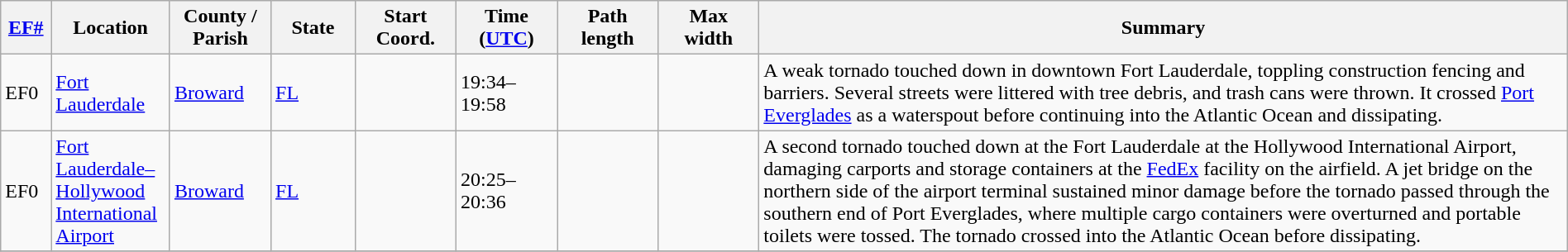<table class="wikitable sortable" style="width:100%;">
<tr>
<th scope="col"  style="width:3%; text-align:center;"><a href='#'>EF#</a></th>
<th scope="col"  style="width:7%; text-align:center;" class="unsortable">Location</th>
<th scope="col"  style="width:6%; text-align:center;" class="unsortable">County / Parish</th>
<th scope="col"  style="width:5%; text-align:center;">State</th>
<th scope="col"  style="width:6%; text-align:center;">Start Coord.</th>
<th scope="col"  style="width:6%; text-align:center;">Time (<a href='#'>UTC</a>)</th>
<th scope="col"  style="width:6%; text-align:center;">Path length</th>
<th scope="col"  style="width:6%; text-align:center;">Max width</th>
<th scope="col" class="unsortable" style="width:48%; text-align:center;">Summary</th>
</tr>
<tr>
<td bgcolor=>EF0</td>
<td><a href='#'>Fort Lauderdale</a></td>
<td><a href='#'>Broward</a></td>
<td><a href='#'>FL</a></td>
<td></td>
<td>19:34–19:58</td>
<td></td>
<td></td>
<td>A weak tornado touched down in downtown Fort Lauderdale, toppling construction fencing and barriers. Several streets were littered with tree debris, and trash cans were thrown. It crossed <a href='#'>Port Everglades</a> as a waterspout before continuing into the Atlantic Ocean and dissipating.</td>
</tr>
<tr>
<td bgcolor=>EF0</td>
<td><a href='#'>Fort Lauderdale–Hollywood International Airport</a></td>
<td><a href='#'>Broward</a></td>
<td><a href='#'>FL</a></td>
<td></td>
<td>20:25–20:36</td>
<td></td>
<td></td>
<td>A second tornado touched down at the Fort Lauderdale at the Hollywood International Airport, damaging carports and storage containers at the <a href='#'>FedEx</a> facility on the airfield. A jet bridge on the northern side of the airport terminal sustained minor damage before the tornado passed through the southern end of Port Everglades, where multiple cargo containers were overturned and portable toilets were tossed. The tornado crossed into the Atlantic Ocean before dissipating.</td>
</tr>
<tr>
</tr>
</table>
